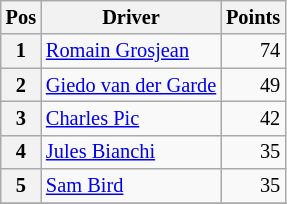<table class="wikitable" style="font-size: 85%;">
<tr>
<th>Pos</th>
<th>Driver</th>
<th>Points</th>
</tr>
<tr>
<th>1</th>
<td> <a href='#'>Romain Grosjean</a></td>
<td align=right>74</td>
</tr>
<tr>
<th>2</th>
<td> <a href='#'>Giedo van der Garde</a></td>
<td align=right>49</td>
</tr>
<tr>
<th>3</th>
<td> <a href='#'>Charles Pic</a></td>
<td align=right>42</td>
</tr>
<tr>
<th>4</th>
<td> <a href='#'>Jules Bianchi</a></td>
<td align=right>35</td>
</tr>
<tr>
<th>5</th>
<td> <a href='#'>Sam Bird</a></td>
<td align=right>35</td>
</tr>
<tr>
</tr>
</table>
